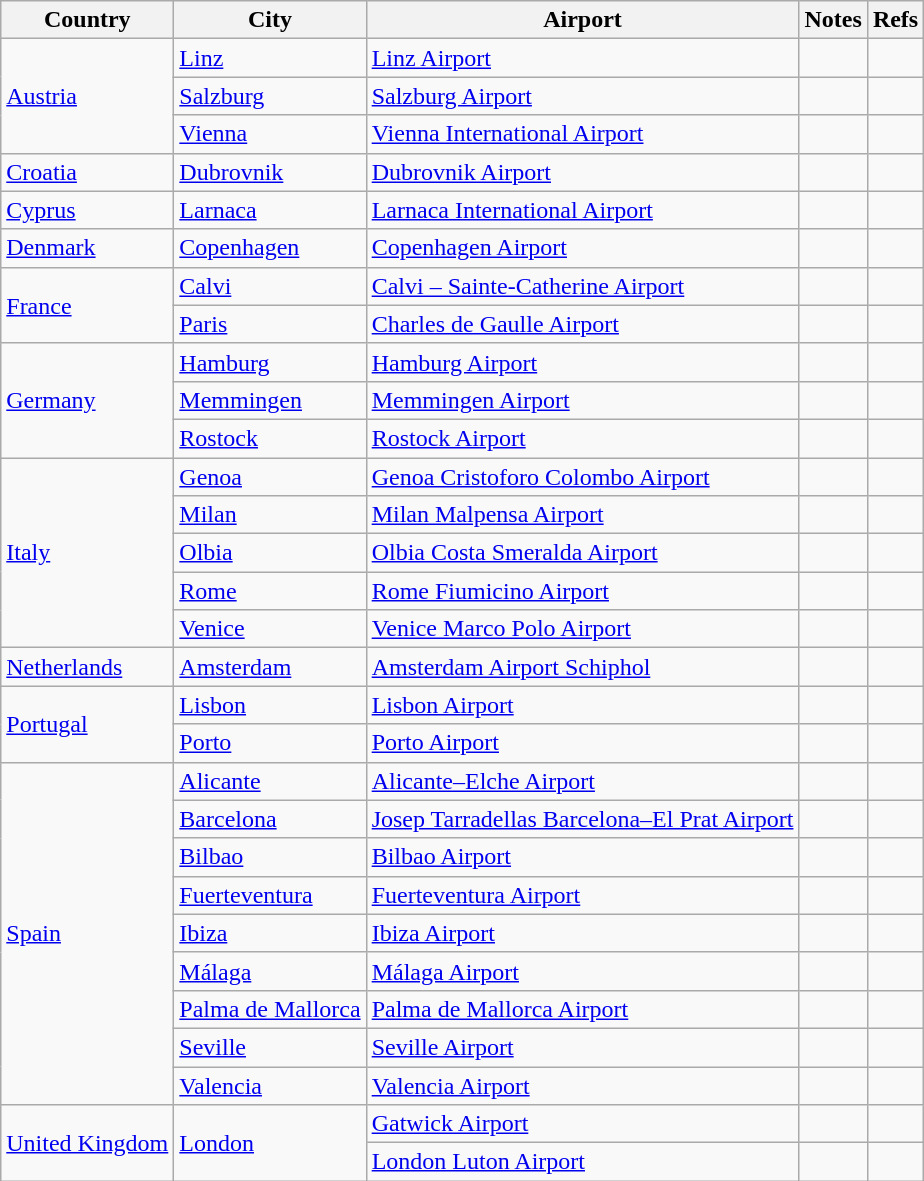<table class="wikitable sortable">
<tr>
<th>Country</th>
<th>City</th>
<th>Airport</th>
<th>Notes</th>
<th class=unsortable>Refs</th>
</tr>
<tr>
<td rowspan="3"><a href='#'>Austria</a></td>
<td><a href='#'>Linz</a></td>
<td><a href='#'>Linz Airport</a></td>
<td></td>
<td align=center></td>
</tr>
<tr>
<td><a href='#'>Salzburg</a></td>
<td><a href='#'>Salzburg Airport</a></td>
<td></td>
<td align=center></td>
</tr>
<tr>
<td><a href='#'>Vienna</a></td>
<td><a href='#'>Vienna International Airport</a></td>
<td></td>
<td align=center></td>
</tr>
<tr>
<td><a href='#'>Croatia</a></td>
<td><a href='#'>Dubrovnik</a></td>
<td><a href='#'>Dubrovnik Airport</a></td>
<td></td>
<td align=center></td>
</tr>
<tr>
<td><a href='#'>Cyprus</a></td>
<td><a href='#'>Larnaca</a></td>
<td><a href='#'>Larnaca International Airport</a></td>
<td></td>
<td align=center></td>
</tr>
<tr>
<td><a href='#'>Denmark</a></td>
<td><a href='#'>Copenhagen</a></td>
<td><a href='#'>Copenhagen Airport</a></td>
<td></td>
<td align=center></td>
</tr>
<tr>
<td rowspan="2"><a href='#'>France</a></td>
<td><a href='#'>Calvi</a></td>
<td><a href='#'>Calvi – Sainte-Catherine Airport</a></td>
<td></td>
<td align=center></td>
</tr>
<tr>
<td><a href='#'>Paris</a></td>
<td><a href='#'>Charles de Gaulle Airport</a></td>
<td align=center></td>
<td align=center></td>
</tr>
<tr>
<td rowspan="3"><a href='#'>Germany</a></td>
<td><a href='#'>Hamburg</a></td>
<td><a href='#'>Hamburg Airport</a></td>
<td></td>
<td align=center></td>
</tr>
<tr>
<td><a href='#'>Memmingen</a></td>
<td><a href='#'>Memmingen Airport</a></td>
<td></td>
<td align=center></td>
</tr>
<tr>
<td><a href='#'>Rostock</a></td>
<td><a href='#'>Rostock Airport</a></td>
<td></td>
<td align=center></td>
</tr>
<tr>
<td rowspan="5"><a href='#'>Italy</a></td>
<td><a href='#'>Genoa</a></td>
<td><a href='#'>Genoa Cristoforo Colombo Airport</a></td>
<td></td>
<td align=center></td>
</tr>
<tr>
<td><a href='#'>Milan</a></td>
<td><a href='#'>Milan Malpensa Airport</a></td>
<td></td>
<td align=center></td>
</tr>
<tr>
<td><a href='#'>Olbia</a></td>
<td><a href='#'>Olbia Costa Smeralda Airport</a></td>
<td></td>
<td align=center></td>
</tr>
<tr>
<td><a href='#'>Rome</a></td>
<td><a href='#'>Rome Fiumicino Airport</a></td>
<td></td>
<td align=center></td>
</tr>
<tr>
<td><a href='#'>Venice</a></td>
<td><a href='#'>Venice Marco Polo Airport</a></td>
<td></td>
<td align=center></td>
</tr>
<tr>
<td><a href='#'>Netherlands</a></td>
<td><a href='#'>Amsterdam</a></td>
<td><a href='#'>Amsterdam Airport Schiphol</a></td>
<td></td>
<td align=center></td>
</tr>
<tr>
<td rowspan="2"><a href='#'>Portugal</a></td>
<td><a href='#'>Lisbon</a></td>
<td><a href='#'>Lisbon Airport</a></td>
<td></td>
<td align=center></td>
</tr>
<tr>
<td><a href='#'>Porto</a></td>
<td><a href='#'>Porto Airport</a></td>
<td></td>
<td align=center></td>
</tr>
<tr>
<td rowspan="9"><a href='#'>Spain</a></td>
<td><a href='#'>Alicante</a></td>
<td><a href='#'>Alicante–Elche Airport</a></td>
<td align=center></td>
<td align=center></td>
</tr>
<tr>
<td><a href='#'>Barcelona</a></td>
<td><a href='#'>Josep Tarradellas Barcelona–El Prat Airport</a></td>
<td align=center></td>
<td></td>
</tr>
<tr>
<td><a href='#'>Bilbao</a></td>
<td><a href='#'>Bilbao Airport</a></td>
<td></td>
<td align=center></td>
</tr>
<tr>
<td><a href='#'>Fuerteventura</a></td>
<td><a href='#'>Fuerteventura Airport</a></td>
<td></td>
<td align=center></td>
</tr>
<tr>
<td><a href='#'>Ibiza</a></td>
<td><a href='#'>Ibiza Airport</a></td>
<td></td>
<td align=center></td>
</tr>
<tr>
<td><a href='#'>Málaga</a></td>
<td><a href='#'>Málaga Airport</a></td>
<td></td>
<td align=center></td>
</tr>
<tr>
<td><a href='#'>Palma de Mallorca</a></td>
<td><a href='#'>Palma de Mallorca Airport</a></td>
<td></td>
<td align=center></td>
</tr>
<tr>
<td><a href='#'>Seville</a></td>
<td><a href='#'>Seville Airport</a></td>
<td></td>
<td align=center></td>
</tr>
<tr>
<td><a href='#'>Valencia</a></td>
<td><a href='#'>Valencia Airport</a></td>
<td></td>
<td align=center></td>
</tr>
<tr>
<td rowspan="2"><a href='#'>United Kingdom</a></td>
<td rowspan="2"><a href='#'>London</a></td>
<td><a href='#'>Gatwick Airport</a></td>
<td></td>
<td align=center></td>
</tr>
<tr>
<td><a href='#'>London Luton Airport</a></td>
<td></td>
<td align=center></td>
</tr>
</table>
